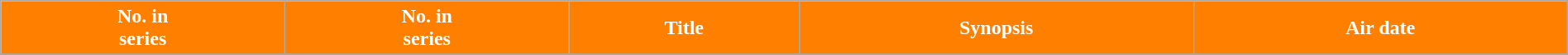<table class="wikitable plainrowheaders" style="width:100%;">
<tr style="color:white">
<th style="background: #FF7F00;">No. in<br>series</th>
<th style="background: #FF7F00;">No. in<br>series</th>
<th style="background: #FF7F00;">Title</th>
<th style="background: #FF7F00;">Synopsis</th>
<th style="background: #FF7F00;">Air date</th>
</tr>
<tr>
</tr>
</table>
